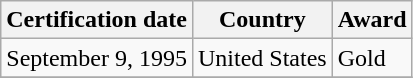<table class="wikitable">
<tr>
<th>Certification date</th>
<th>Country</th>
<th>Award</th>
</tr>
<tr>
<td>September 9, 1995</td>
<td>United States</td>
<td>Gold</td>
</tr>
<tr>
</tr>
</table>
